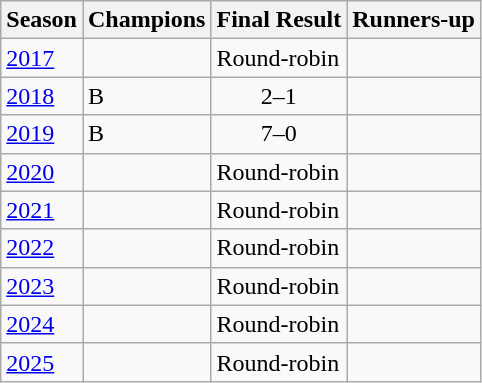<table class="sortable wikitable">
<tr>
<th>Season</th>
<th>Champions</th>
<th>Final Result</th>
<th>Runners-up</th>
</tr>
<tr>
<td><a href='#'>2017</a></td>
<td></td>
<td>Round-robin</td>
<td></td>
</tr>
<tr>
<td><a href='#'>2018</a></td>
<td> B</td>
<td align="center">2–1</td>
<td></td>
</tr>
<tr>
<td><a href='#'>2019</a></td>
<td> B</td>
<td align="center">7–0</td>
<td></td>
</tr>
<tr>
<td><a href='#'>2020</a></td>
<td></td>
<td>Round-robin</td>
<td></td>
</tr>
<tr>
<td><a href='#'>2021</a></td>
<td></td>
<td>Round-robin</td>
<td></td>
</tr>
<tr>
<td><a href='#'>2022</a></td>
<td></td>
<td>Round-robin</td>
<td></td>
</tr>
<tr>
<td><a href='#'>2023</a></td>
<td><br></td>
<td>Round-robin</td>
<td><br></td>
</tr>
<tr>
<td><a href='#'>2024</a></td>
<td></td>
<td>Round-robin</td>
<td></td>
</tr>
<tr>
<td><a href='#'>2025</a></td>
<td></td>
<td>Round-robin</td>
<td></td>
</tr>
</table>
